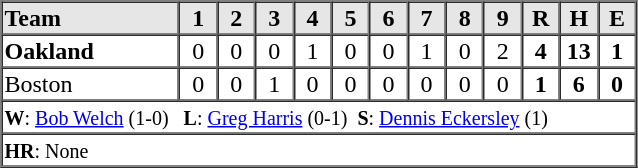<table border=1 cellspacing=0 width=425 style="margin-left:3em;">
<tr style="text-align:center; background-color:#e6e6e6;">
<th align=left width=28%>Team</th>
<th width=6%>1</th>
<th width=6%>2</th>
<th width=6%>3</th>
<th width=6%>4</th>
<th width=6%>5</th>
<th width=6%>6</th>
<th width=6%>7</th>
<th width=6%>8</th>
<th width=6%>9</th>
<th width=6%>R</th>
<th width=6%>H</th>
<th width=6%>E</th>
</tr>
<tr style="text-align:center;">
<td align=left><strong>Oakland</strong></td>
<td>0</td>
<td>0</td>
<td>0</td>
<td>1</td>
<td>0</td>
<td>0</td>
<td>1</td>
<td>0</td>
<td>2</td>
<td><strong>4</strong></td>
<td><strong>13</strong></td>
<td><strong>1</strong></td>
</tr>
<tr style="text-align:center;">
<td align=left>Boston</td>
<td>0</td>
<td>0</td>
<td>1</td>
<td>0</td>
<td>0</td>
<td>0</td>
<td>0</td>
<td>0</td>
<td>0</td>
<td><strong>1</strong></td>
<td><strong>6</strong></td>
<td><strong>0</strong></td>
</tr>
<tr style="text-align:left;">
<td colspan=13><small><strong>W</strong>: <a href='#'>Bob Welch</a> (1-0)   <strong>L</strong>: <a href='#'>Greg Harris</a> (0-1)  <strong>S</strong>: <a href='#'>Dennis Eckersley</a> (1)</small></td>
</tr>
<tr style="text-align:left;">
<td colspan=13><small><strong>HR</strong>: None</small></td>
</tr>
</table>
